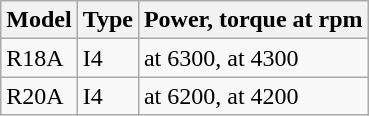<table class="wikitable">
<tr>
<th>Model</th>
<th>Type</th>
<th>Power, torque at rpm</th>
</tr>
<tr>
<td>R18A</td>
<td> I4</td>
<td> at 6300,  at 4300</td>
</tr>
<tr>
<td>R20A</td>
<td> I4</td>
<td> at 6200,  at 4200</td>
</tr>
</table>
